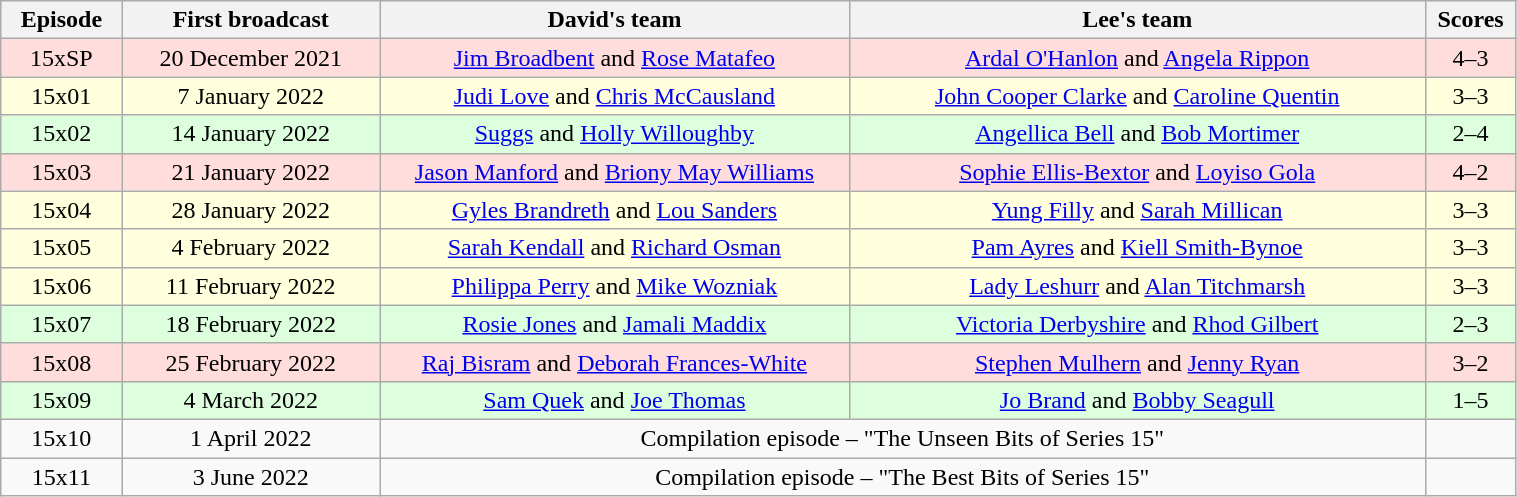<table class="wikitable"  style="width:80%; left:0 auto; text-align:center;">
<tr>
<th style="width:8%;">Episode</th>
<th style="width:17%;">First broadcast</th>
<th style="width:31%;">David's team</th>
<th style="width:38%;">Lee's team</th>
<th style="width:6%;">Scores</th>
</tr>
<tr style="background:#fdd;">
<td>15xSP</td>
<td>20 December 2021</td>
<td><a href='#'>Jim Broadbent</a> and <a href='#'>Rose Matafeo</a></td>
<td><a href='#'>Ardal O'Hanlon</a> and <a href='#'>Angela Rippon</a></td>
<td>4–3</td>
</tr>
<tr style="background:#ffd;">
<td>15x01</td>
<td>7 January 2022</td>
<td><a href='#'>Judi Love</a> and <a href='#'>Chris McCausland</a></td>
<td><a href='#'>John Cooper Clarke</a> and <a href='#'>Caroline Quentin</a></td>
<td>3–3</td>
</tr>
<tr style="background:#dfd;">
<td>15x02</td>
<td>14 January 2022</td>
<td><a href='#'>Suggs</a> and <a href='#'>Holly Willoughby</a></td>
<td><a href='#'>Angellica Bell</a> and <a href='#'>Bob Mortimer</a></td>
<td>2–4</td>
</tr>
<tr style="background:#fdd;">
<td>15x03</td>
<td>21 January 2022</td>
<td><a href='#'>Jason Manford</a> and <a href='#'>Briony May Williams</a></td>
<td><a href='#'>Sophie Ellis-Bextor</a> and <a href='#'>Loyiso Gola</a></td>
<td>4–2</td>
</tr>
<tr style="background:#ffd;">
<td>15x04</td>
<td>28 January 2022</td>
<td><a href='#'>Gyles Brandreth</a> and <a href='#'>Lou Sanders</a></td>
<td><a href='#'>Yung Filly</a> and <a href='#'>Sarah Millican</a></td>
<td>3–3</td>
</tr>
<tr style="background:#ffd;">
<td>15x05</td>
<td>4 February 2022</td>
<td><a href='#'>Sarah Kendall</a> and <a href='#'>Richard Osman</a></td>
<td><a href='#'>Pam Ayres</a> and <a href='#'>Kiell Smith-Bynoe</a></td>
<td>3–3</td>
</tr>
<tr style="background:#ffd;">
<td>15x06</td>
<td>11 February 2022</td>
<td><a href='#'>Philippa Perry</a> and <a href='#'>Mike Wozniak</a></td>
<td><a href='#'>Lady Leshurr</a> and <a href='#'>Alan Titchmarsh</a></td>
<td>3–3</td>
</tr>
<tr style="background:#dfd;">
<td>15x07</td>
<td>18 February 2022</td>
<td><a href='#'>Rosie Jones</a> and <a href='#'>Jamali Maddix</a></td>
<td><a href='#'>Victoria Derbyshire</a> and <a href='#'>Rhod Gilbert</a></td>
<td>2–3</td>
</tr>
<tr style="background:#fdd;">
<td>15x08</td>
<td>25 February 2022</td>
<td><a href='#'>Raj Bisram</a> and <a href='#'>Deborah Frances-White</a></td>
<td><a href='#'>Stephen Mulhern</a> and <a href='#'>Jenny Ryan</a></td>
<td>3–2</td>
</tr>
<tr style="background:#dfd;">
<td>15x09</td>
<td>4 March 2022</td>
<td><a href='#'>Sam Quek</a> and <a href='#'>Joe Thomas</a></td>
<td><a href='#'>Jo Brand</a> and <a href='#'>Bobby Seagull</a></td>
<td>1–5</td>
</tr>
<tr>
<td>15x10</td>
<td>1 April 2022</td>
<td colspan="2">Compilation episode – "The Unseen Bits of Series 15"</td>
<td></td>
</tr>
<tr>
<td>15x11</td>
<td>3 June 2022</td>
<td colspan="2">Compilation episode – "The Best Bits of Series 15"</td>
<td></td>
</tr>
</table>
